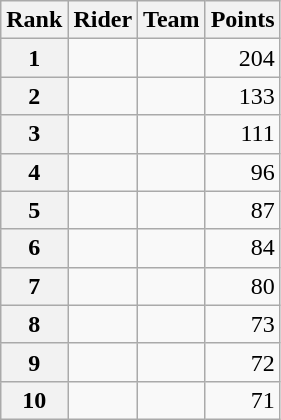<table class="wikitable">
<tr>
<th scope="col">Rank</th>
<th scope="col">Rider</th>
<th scope="col">Team</th>
<th scope="col">Points</th>
</tr>
<tr>
<th scope="row">1</th>
<td> </td>
<td></td>
<td style="text-align:right;">204</td>
</tr>
<tr>
<th scope="row">2</th>
<td></td>
<td></td>
<td style="text-align:right;">133</td>
</tr>
<tr>
<th scope="row">3</th>
<td></td>
<td></td>
<td style="text-align:right;">111</td>
</tr>
<tr>
<th scope="row">4</th>
<td></td>
<td></td>
<td style="text-align:right;">96</td>
</tr>
<tr>
<th scope="row">5</th>
<td> </td>
<td></td>
<td style="text-align:right;">87</td>
</tr>
<tr>
<th scope="row">6</th>
<td></td>
<td></td>
<td style="text-align:right;">84</td>
</tr>
<tr>
<th scope="row">7</th>
<td></td>
<td></td>
<td style="text-align:right;">80</td>
</tr>
<tr>
<th scope="row">8</th>
<td> </td>
<td></td>
<td style="text-align:right;">73</td>
</tr>
<tr>
<th scope="row">9</th>
<td></td>
<td></td>
<td style="text-align:right;">72</td>
</tr>
<tr>
<th scope="row">10</th>
<td> </td>
<td></td>
<td style="text-align:right;">71</td>
</tr>
</table>
